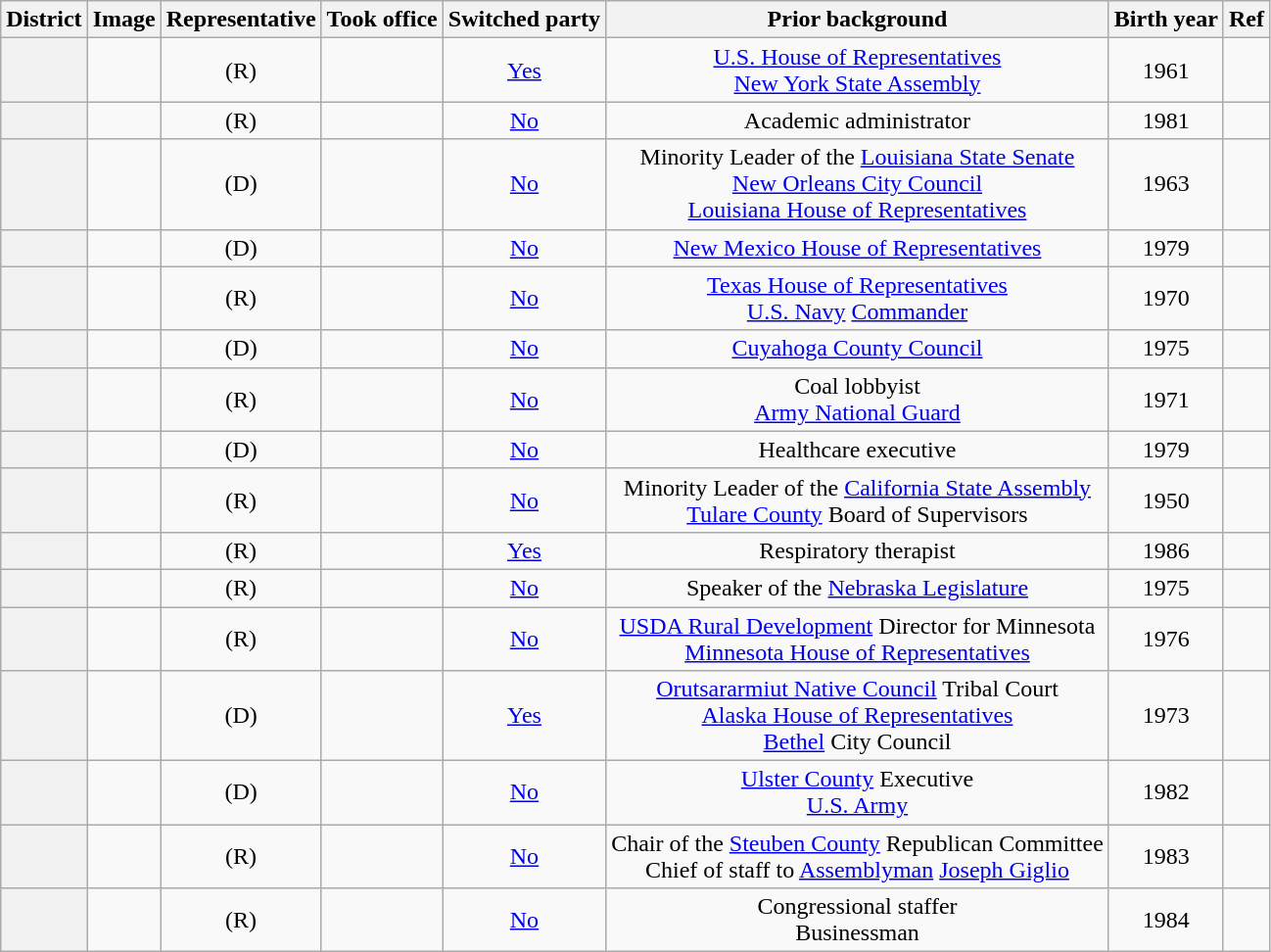<table class="sortable wikitable" style="text-align:center">
<tr>
<th>District</th>
<th>Image</th>
<th>Representative</th>
<th>Took office</th>
<th>Switched party</th>
<th>Prior background</th>
<th>Birth year</th>
<th>Ref</th>
</tr>
<tr>
<th></th>
<td></td>
<td> (R)</td>
<td></td>
<td><a href='#'>Yes</a><br></td>
<td><a href='#'>U.S. House of Representatives</a><br><a href='#'>New York State Assembly</a></td>
<td>1961</td>
<td></td>
</tr>
<tr>
<th></th>
<td></td>
<td> (R)</td>
<td></td>
<td><a href='#'>No</a><br></td>
<td>Academic administrator</td>
<td>1981</td>
<td></td>
</tr>
<tr>
<th></th>
<td></td>
<td> (D)</td>
<td></td>
<td><a href='#'>No</a><br></td>
<td>Minority Leader of the <a href='#'>Louisiana State Senate</a><br><a href='#'>New Orleans City Council</a><br><a href='#'>Louisiana House of Representatives</a></td>
<td>1963</td>
<td></td>
</tr>
<tr>
<th></th>
<td></td>
<td> (D)</td>
<td></td>
<td><a href='#'>No</a><br></td>
<td><a href='#'>New Mexico House of Representatives</a></td>
<td>1979</td>
<td></td>
</tr>
<tr>
<th></th>
<td></td>
<td> (R)</td>
<td></td>
<td><a href='#'>No</a><br></td>
<td><a href='#'>Texas House of Representatives</a><br><a href='#'>U.S. Navy</a> <a href='#'>Commander</a></td>
<td>1970</td>
<td></td>
</tr>
<tr>
<th></th>
<td></td>
<td> (D)</td>
<td></td>
<td><a href='#'>No</a><br></td>
<td><a href='#'>Cuyahoga County Council</a></td>
<td>1975</td>
<td></td>
</tr>
<tr>
<th></th>
<td></td>
<td> (R)</td>
<td></td>
<td><a href='#'>No</a><br></td>
<td>Coal lobbyist<br><a href='#'>Army National Guard</a></td>
<td>1971</td>
<td></td>
</tr>
<tr>
<th></th>
<td></td>
<td> (D)</td>
<td></td>
<td><a href='#'>No</a><br></td>
<td>Healthcare executive</td>
<td>1979</td>
<td></td>
</tr>
<tr>
<th></th>
<td></td>
<td> (R)</td>
<td></td>
<td><a href='#'>No</a><br></td>
<td>Minority Leader of the <a href='#'>California State Assembly</a><br><a href='#'>Tulare County</a> Board of Supervisors</td>
<td>1950</td>
<td></td>
</tr>
<tr>
<th></th>
<td></td>
<td> (R)</td>
<td></td>
<td><a href='#'>Yes</a><br></td>
<td>Respiratory therapist</td>
<td>1986</td>
<td></td>
</tr>
<tr>
<th></th>
<td></td>
<td> (R)</td>
<td></td>
<td><a href='#'>No</a><br></td>
<td>Speaker of the <a href='#'>Nebraska Legislature</a></td>
<td>1975</td>
<td></td>
</tr>
<tr>
<th></th>
<td></td>
<td> (R)</td>
<td></td>
<td><a href='#'>No</a><br></td>
<td><a href='#'>USDA Rural Development</a> Director for Minnesota<br><a href='#'>Minnesota House of Representatives</a></td>
<td>1976</td>
<td></td>
</tr>
<tr>
<th></th>
<td></td>
<td> (D)</td>
<td></td>
<td><a href='#'>Yes</a><br></td>
<td><a href='#'>Orutsararmiut Native Council</a> Tribal Court<br><a href='#'>Alaska House of Representatives</a><br><a href='#'>Bethel</a> City Council</td>
<td>1973</td>
<td></td>
</tr>
<tr>
<th></th>
<td></td>
<td> (D)</td>
<td></td>
<td><a href='#'>No</a><br></td>
<td><a href='#'>Ulster County</a> Executive<br><a href='#'>U.S. Army</a></td>
<td>1982</td>
<td></td>
</tr>
<tr>
<th></th>
<td></td>
<td> (R)</td>
<td></td>
<td><a href='#'>No</a><br></td>
<td>Chair of the <a href='#'>Steuben County</a> Republican Committee<br>Chief of staff to <a href='#'>Assemblyman</a> <a href='#'>Joseph Giglio</a></td>
<td>1983</td>
<td></td>
</tr>
<tr>
<th></th>
<td></td>
<td> (R)</td>
<td></td>
<td><a href='#'>No</a><br></td>
<td>Congressional staffer<br>Businessman</td>
<td>1984</td>
<td></td>
</tr>
</table>
